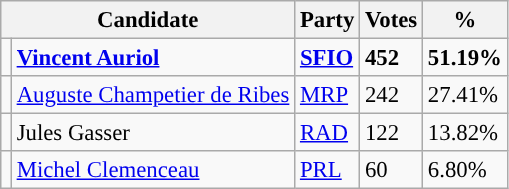<table class="wikitable" style="font-size: 95%">
<tr>
<th colspan=2>Candidate</th>
<th>Party</th>
<th>Votes</th>
<th>%</th>
</tr>
<tr>
<td style="background-color:"></td>
<td><strong><a href='#'>Vincent Auriol</a></strong></td>
<td><a href='#'><strong>SFIO</strong></a></td>
<td><strong>452</strong></td>
<td><strong>51.19%</strong></td>
</tr>
<tr>
<td style="background-color:"></td>
<td><a href='#'>Auguste Champetier de Ribes</a></td>
<td><a href='#'>MRP</a></td>
<td>242</td>
<td>27.41%</td>
</tr>
<tr>
<td style="background-color:"></td>
<td>Jules Gasser</td>
<td><a href='#'>RAD</a></td>
<td>122</td>
<td>13.82%</td>
</tr>
<tr>
<td style="background-color:"></td>
<td><a href='#'>Michel Clemenceau</a></td>
<td><a href='#'>PRL</a></td>
<td>60</td>
<td>6.80%</td>
</tr>
</table>
